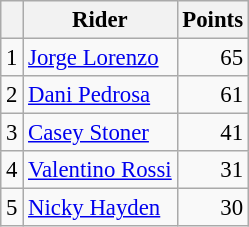<table class="wikitable" style="font-size: 95%;">
<tr>
<th></th>
<th>Rider</th>
<th>Points</th>
</tr>
<tr>
<td align=center>1</td>
<td> <a href='#'>Jorge Lorenzo</a></td>
<td align=right>65</td>
</tr>
<tr>
<td align=center>2</td>
<td> <a href='#'>Dani Pedrosa</a></td>
<td align=right>61</td>
</tr>
<tr>
<td align=center>3</td>
<td> <a href='#'>Casey Stoner</a></td>
<td align=right>41</td>
</tr>
<tr>
<td align=center>4</td>
<td> <a href='#'>Valentino Rossi</a></td>
<td align=right>31</td>
</tr>
<tr>
<td align=center>5</td>
<td> <a href='#'>Nicky Hayden</a></td>
<td align=right>30</td>
</tr>
</table>
